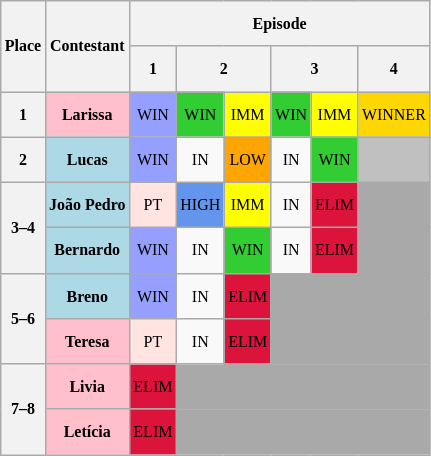<table class="wikitable" style="text-align: center; font-size: 8pt; line-height:25px;">
<tr>
<th rowspan="02">Place</th>
<th rowspan="02">Contestant</th>
<th colspan="6">Episode</th>
</tr>
<tr>
<th>1</th>
<th colspan=2>2</th>
<th colspan=2>3</th>
<th>4</th>
</tr>
<tr>
<th>1</th>
<td style="background:#FFC0CB"><strong>Larissa</strong></td>
<td bgcolor="959FFD">WIN</td>
<td bgcolor="32CD32">WIN</td>
<td bgcolor="FFFF00">IMM</td>
<td bgcolor="32CD32">WIN</td>
<td bgcolor="FFFF00">IMM</td>
<td bgcolor=FFD700>WINNER</td>
</tr>
<tr>
<th>2</th>
<td style="background:#ADD8E6"><strong>Lucas</strong></td>
<td bgcolor="959FFD">WIN</td>
<td>IN</td>
<td bgcolor="FFA500">LOW</td>
<td>IN</td>
<td bgcolor="32CD32">WIN</td>
<td bgcolor=C0C0C0></td>
</tr>
<tr>
<th rowspan=2>3–4</th>
<td style="background:#ADD8E6"><strong>João Pedro</strong></td>
<td bgcolor="FFE4E1">PT</td>
<td bgcolor="6495ED">HIGH</td>
<td bgcolor="FFFF00">IMM</td>
<td>IN</td>
<td bgcolor="DC143C">ELIM</td>
<td bgcolor="A9A9A9" colspan=1></td>
</tr>
<tr>
<td style="background:#ADD8E6"><strong>Bernardo</strong></td>
<td bgcolor="959FFD">WIN</td>
<td>IN</td>
<td bgcolor="32CD32">WIN</td>
<td>IN</td>
<td bgcolor="DC143C">ELIM</td>
<td bgcolor="A9A9A9" colspan=1></td>
</tr>
<tr>
<th rowspan=2>5–6</th>
<td style="background:#ADD8E6"><strong>Breno</strong></td>
<td bgcolor="959FFD">WIN</td>
<td>IN</td>
<td bgcolor="DC143C">ELIM</td>
<td bgcolor="A9A9A9" colspan=3></td>
</tr>
<tr>
<td style="background:#FFC0CB"><strong>Teresa</strong></td>
<td bgcolor="FFE4E1">PT</td>
<td>IN</td>
<td bgcolor="DC143C">ELIM</td>
<td bgcolor="A9A9A9" colspan=3></td>
</tr>
<tr>
<th rowspan=2>7–8</th>
<td style="background:#FFC0CB"><strong>Livia</strong></td>
<td bgcolor="DC143C">ELIM</td>
<td bgcolor="A9A9A9" colspan=5></td>
</tr>
<tr>
<td style="background:#FFC0CB"><strong>Letícia</strong></td>
<td bgcolor="DC143C">ELIM</td>
<td bgcolor="A9A9A9" colspan=5></td>
</tr>
</table>
